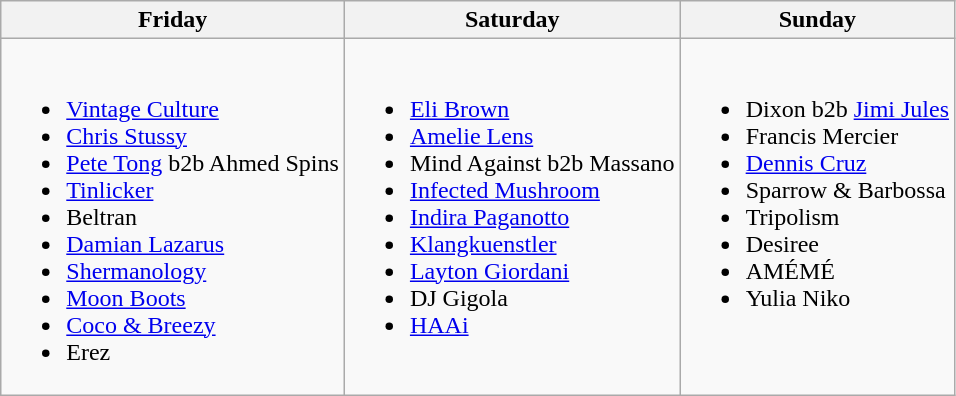<table class="wikitable">
<tr>
<th>Friday</th>
<th>Saturday</th>
<th>Sunday</th>
</tr>
<tr valign="top">
<td><br><ul><li><a href='#'>Vintage Culture</a></li><li><a href='#'>Chris Stussy</a></li><li><a href='#'>Pete Tong</a> b2b Ahmed Spins</li><li><a href='#'>Tinlicker</a></li><li>Beltran</li><li><a href='#'>Damian Lazarus</a></li><li><a href='#'>Shermanology</a></li><li><a href='#'>Moon Boots</a></li><li><a href='#'>Coco & Breezy</a></li><li>Erez</li></ul></td>
<td><br><ul><li><a href='#'>Eli Brown</a></li><li><a href='#'>Amelie Lens</a></li><li>Mind Against b2b Massano</li><li><a href='#'>Infected Mushroom</a></li><li><a href='#'>Indira Paganotto</a></li><li><a href='#'>Klangkuenstler</a></li><li><a href='#'>Layton Giordani</a></li><li>DJ Gigola</li><li><a href='#'>HAAi</a></li></ul></td>
<td><br><ul><li>Dixon b2b <a href='#'>Jimi Jules</a></li><li>Francis Mercier</li><li><a href='#'>Dennis Cruz</a></li><li>Sparrow & Barbossa</li><li>Tripolism</li><li>Desiree</li><li>AMÉMÉ</li><li>Yulia Niko</li></ul></td>
</tr>
</table>
